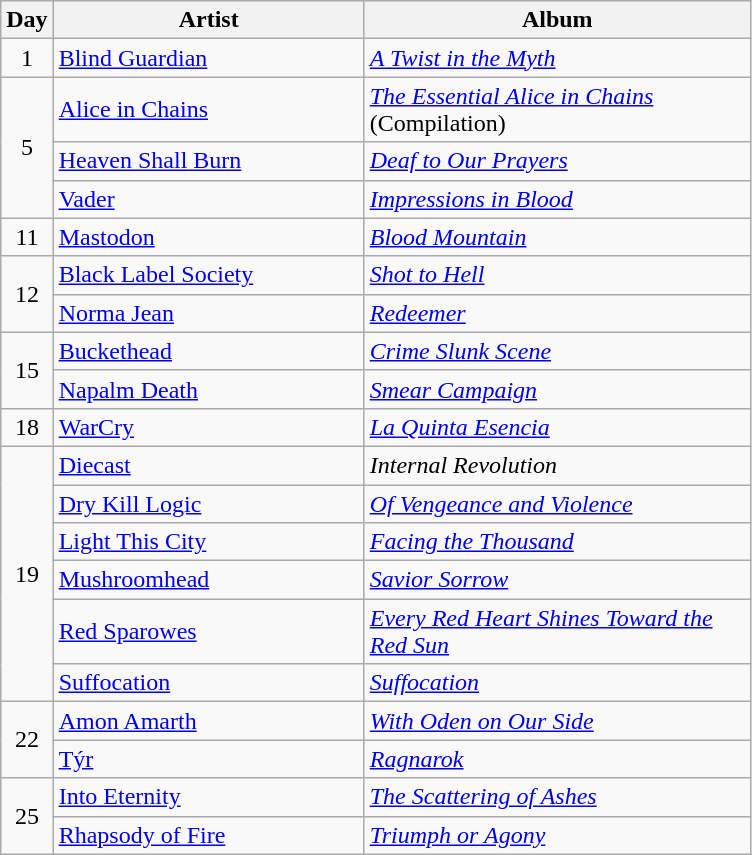<table class="wikitable" border="1">
<tr>
<th>Day</th>
<th width="200">Artist</th>
<th width="250">Album</th>
</tr>
<tr>
<td align="center" rowspan="1">1</td>
<td><a href='#'>Blind Guardian</a></td>
<td><em><a href='#'>A Twist in the Myth</a></em></td>
</tr>
<tr>
<td align="center" rowspan="3">5</td>
<td><a href='#'>Alice in Chains</a></td>
<td><em><a href='#'>The Essential Alice in Chains</a></em> (Compilation)</td>
</tr>
<tr>
<td><a href='#'>Heaven Shall Burn</a></td>
<td><em><a href='#'>Deaf to Our Prayers</a></em></td>
</tr>
<tr>
<td><a href='#'>Vader</a></td>
<td><em><a href='#'>Impressions in Blood</a></em></td>
</tr>
<tr>
<td align="center" rowspan="1">11</td>
<td><a href='#'>Mastodon</a></td>
<td><em><a href='#'>Blood Mountain</a></em></td>
</tr>
<tr>
<td align="center" rowspan="2">12</td>
<td><a href='#'>Black Label Society</a></td>
<td><em><a href='#'>Shot to Hell</a></em></td>
</tr>
<tr>
<td><a href='#'>Norma Jean</a></td>
<td><em><a href='#'>Redeemer</a></em></td>
</tr>
<tr>
<td align="center" rowspan="2">15</td>
<td><a href='#'>Buckethead</a></td>
<td><em><a href='#'>Crime Slunk Scene</a></em></td>
</tr>
<tr>
<td><a href='#'>Napalm Death</a></td>
<td><em><a href='#'>Smear Campaign</a></em></td>
</tr>
<tr>
<td align="center" rowspan="1">18</td>
<td><a href='#'>WarCry</a></td>
<td><em><a href='#'>La Quinta Esencia</a></em></td>
</tr>
<tr>
<td align="center" rowspan="6">19</td>
<td><a href='#'>Diecast</a></td>
<td><em>Internal Revolution</em></td>
</tr>
<tr>
<td><a href='#'>Dry Kill Logic</a></td>
<td><em><a href='#'>Of Vengeance and Violence</a></em></td>
</tr>
<tr>
<td><a href='#'>Light This City</a></td>
<td><em><a href='#'>Facing the Thousand</a></em></td>
</tr>
<tr>
<td><a href='#'>Mushroomhead</a></td>
<td><em><a href='#'>Savior Sorrow</a></em></td>
</tr>
<tr>
<td><a href='#'>Red Sparowes</a></td>
<td><em><a href='#'>Every Red Heart Shines Toward the Red Sun</a></em></td>
</tr>
<tr>
<td><a href='#'>Suffocation</a></td>
<td><em><a href='#'>Suffocation</a></em></td>
</tr>
<tr>
<td align="center" rowspan="2">22</td>
<td><a href='#'>Amon Amarth</a></td>
<td><em><a href='#'>With Oden on Our Side</a></em></td>
</tr>
<tr>
<td><a href='#'>Týr</a></td>
<td><em><a href='#'>Ragnarok</a></em></td>
</tr>
<tr>
<td align="center" rowspan="2">25</td>
<td><a href='#'>Into Eternity</a></td>
<td><em><a href='#'>The Scattering of Ashes</a></em></td>
</tr>
<tr>
<td><a href='#'>Rhapsody of Fire</a></td>
<td><em><a href='#'>Triumph or Agony</a></em></td>
</tr>
</table>
